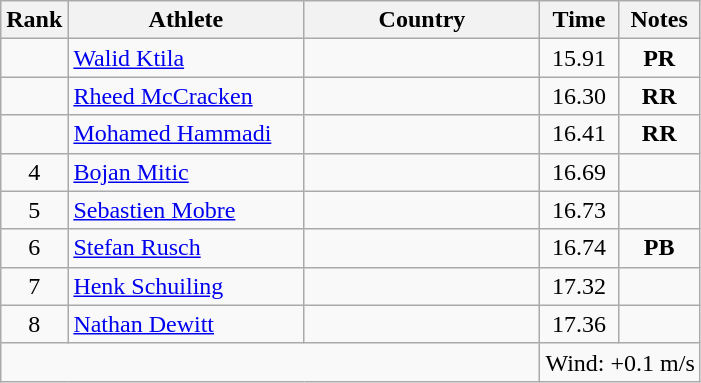<table class="wikitable sortable" style="text-align:center">
<tr>
<th>Rank</th>
<th style="width:150px">Athlete</th>
<th style="width:150px">Country</th>
<th>Time</th>
<th>Notes</th>
</tr>
<tr>
<td></td>
<td style="text-align:left;"><a href='#'>Walid Ktila</a></td>
<td style="text-align:left;"></td>
<td>15.91</td>
<td><strong>PR</strong></td>
</tr>
<tr>
<td></td>
<td style="text-align:left;"><a href='#'>Rheed McCracken</a></td>
<td style="text-align:left;"></td>
<td>16.30</td>
<td><strong>RR</strong></td>
</tr>
<tr>
<td></td>
<td style="text-align:left;"><a href='#'>Mohamed Hammadi</a></td>
<td style="text-align:left;"></td>
<td>16.41</td>
<td><strong>RR</strong></td>
</tr>
<tr>
<td>4</td>
<td style="text-align:left;"><a href='#'>Bojan Mitic</a></td>
<td style="text-align:left;"></td>
<td>16.69</td>
<td></td>
</tr>
<tr>
<td>5</td>
<td style="text-align:left;"><a href='#'>Sebastien Mobre</a></td>
<td style="text-align:left;"></td>
<td>16.73</td>
<td></td>
</tr>
<tr>
<td>6</td>
<td style="text-align:left;"><a href='#'>Stefan Rusch</a></td>
<td style="text-align:left;"></td>
<td>16.74</td>
<td><strong>PB</strong></td>
</tr>
<tr>
<td>7</td>
<td style="text-align:left;"><a href='#'>Henk Schuiling</a></td>
<td style="text-align:left;"></td>
<td>17.32</td>
<td></td>
</tr>
<tr>
<td>8</td>
<td style="text-align:left;"><a href='#'>Nathan Dewitt</a></td>
<td style="text-align:left;"></td>
<td>17.36</td>
<td></td>
</tr>
<tr class="sortbottom">
<td colspan="3"></td>
<td colspan="2">Wind: +0.1 m/s</td>
</tr>
</table>
